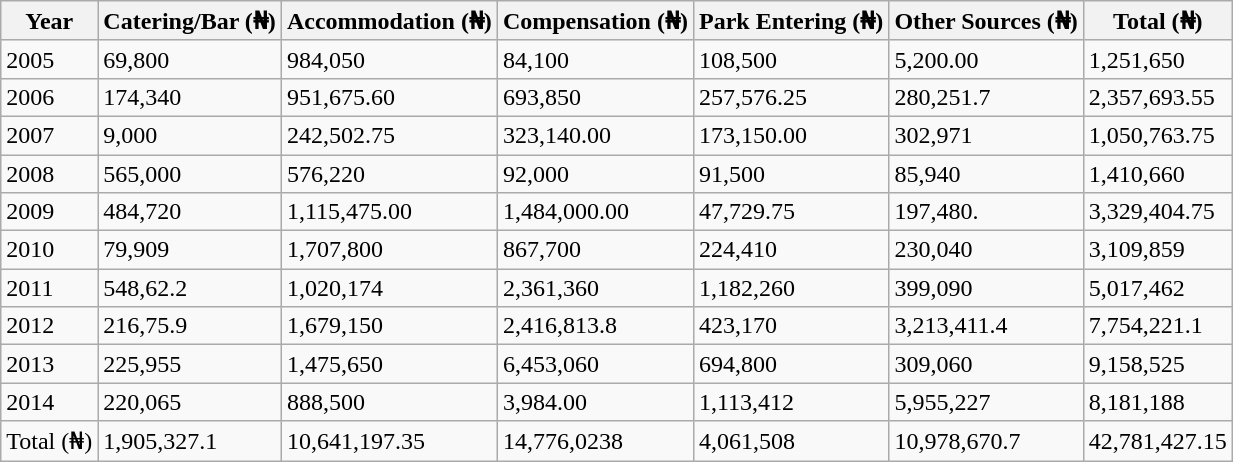<table class="wikitable">
<tr>
<th>Year</th>
<th>Catering/Bar (₦)</th>
<th>Accommodation (₦)</th>
<th>Compensation (₦)</th>
<th>Park Entering (₦)</th>
<th>Other Sources (₦)</th>
<th>Total (₦)</th>
</tr>
<tr>
<td>2005</td>
<td>69,800</td>
<td>984,050</td>
<td>84,100</td>
<td>108,500</td>
<td>5,200.00</td>
<td>1,251,650</td>
</tr>
<tr>
<td>2006</td>
<td>174,340</td>
<td>951,675.60</td>
<td>693,850</td>
<td>257,576.25</td>
<td>280,251.7</td>
<td>2,357,693.55</td>
</tr>
<tr>
<td>2007</td>
<td>9,000</td>
<td>242,502.75</td>
<td>323,140.00</td>
<td>173,150.00</td>
<td>302,971</td>
<td>1,050,763.75</td>
</tr>
<tr>
<td>2008</td>
<td>565,000</td>
<td>576,220</td>
<td>92,000</td>
<td>91,500</td>
<td>85,940</td>
<td>1,410,660</td>
</tr>
<tr>
<td>2009</td>
<td>484,720</td>
<td>1,115,475.00</td>
<td>1,484,000.00</td>
<td>47,729.75</td>
<td>197,480.</td>
<td>3,329,404.75</td>
</tr>
<tr>
<td>2010</td>
<td>79,909</td>
<td>1,707,800</td>
<td>867,700</td>
<td>224,410</td>
<td>230,040</td>
<td>3,109,859</td>
</tr>
<tr>
<td>2011</td>
<td>548,62.2</td>
<td>1,020,174</td>
<td>2,361,360</td>
<td>1,182,260</td>
<td>399,090</td>
<td>5,017,462</td>
</tr>
<tr>
<td>2012</td>
<td>216,75.9</td>
<td>1,679,150</td>
<td>2,416,813.8</td>
<td>423,170</td>
<td>3,213,411.4</td>
<td>7,754,221.1</td>
</tr>
<tr>
<td>2013</td>
<td>225,955</td>
<td>1,475,650</td>
<td>6,453,060</td>
<td>694,800</td>
<td>309,060</td>
<td>9,158,525</td>
</tr>
<tr>
<td>2014</td>
<td>220,065</td>
<td>888,500</td>
<td>3,984.00</td>
<td>1,113,412</td>
<td>5,955,227</td>
<td>8,181,188</td>
</tr>
<tr>
<td>Total (₦)</td>
<td>1,905,327.1</td>
<td>10,641,197.35</td>
<td>14,776,0238</td>
<td>4,061,508</td>
<td>10,978,670.7</td>
<td>42,781,427.15</td>
</tr>
</table>
